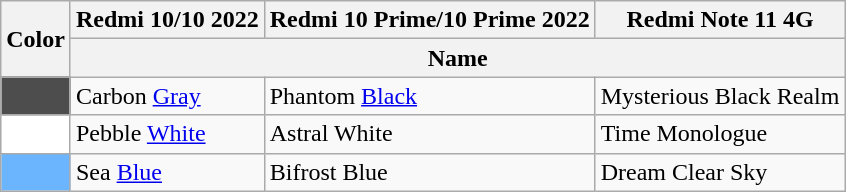<table class="wikitable">
<tr>
<th rowspan="2">Color</th>
<th>Redmi 10/10 2022</th>
<th>Redmi 10 Prime/10 Prime 2022</th>
<th>Redmi Note 11 4G</th>
</tr>
<tr>
<th colspan="3">Name</th>
</tr>
<tr>
<td bgcolor="#4d4d4d"></td>
<td>Carbon <a href='#'>Gray</a></td>
<td>Phantom <a href='#'>Black</a></td>
<td>Mysterious Black Realm</td>
</tr>
<tr>
<td bgcolor="White"></td>
<td>Pebble <a href='#'>White</a></td>
<td>Astral White</td>
<td>Time Monologue</td>
</tr>
<tr>
<td bgcolor="#6bb5ff"></td>
<td>Sea <a href='#'>Blue</a></td>
<td>Bifrost Blue</td>
<td>Dream Clear Sky</td>
</tr>
</table>
